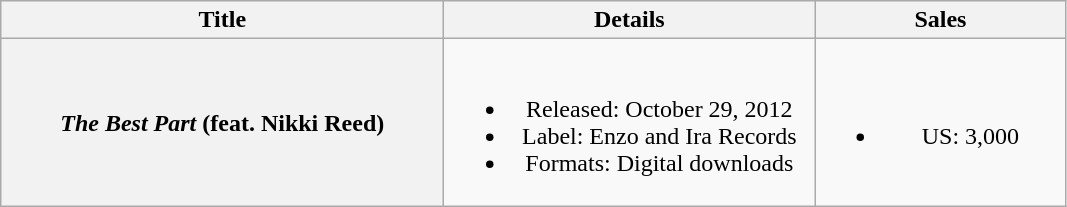<table class="wikitable plainrowheaders" style="text-align:center;">
<tr>
<th style="width:18em;">Title</th>
<th style="width:15em;">Details</th>
<th style="width:10em;">Sales</th>
</tr>
<tr>
<th scope="row"><em>The Best Part</em>  (feat. Nikki Reed)</th>
<td><br><ul><li>Released: October 29, 2012</li><li>Label:  Enzo and Ira Records</li><li>Formats: Digital downloads</li></ul></td>
<td><br><ul><li>US:  3,000</li></ul></td>
</tr>
</table>
